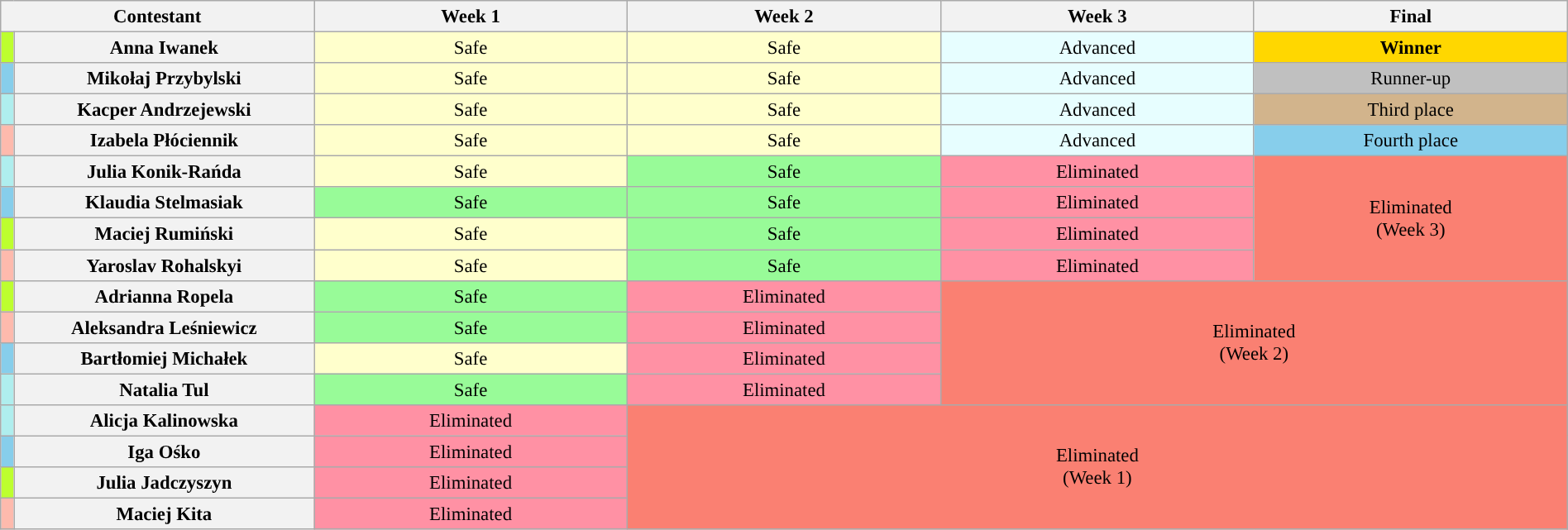<table class="wikitable" style="font-size:95%; text-align:center; width:100%">
<tr>
<th style="width:15%" colspan="2">Contestant</th>
<th style="width:15%">Week 1</th>
<th style="width:15%">Week 2</th>
<th style="width:15%">Week 3</th>
<th style="width:15%">Final</th>
</tr>
<tr>
<th style="background:#bdff2f"></th>
<th>Anna Iwanek</th>
<td style="background:#FFFFCC">Safe</td>
<td style="background:#FFFFCC">Safe</td>
<td style="background:#E7FEFF">Advanced</td>
<td style="background: gold"><strong>Winner</strong></td>
</tr>
<tr>
<td style="background:#87ceeb"></td>
<th>Mikołaj Przybylski</th>
<td style="background:#FFFFCC">Safe</td>
<td style="background:#FFFFCC">Safe</td>
<td style="background:#E7FEFF">Advanced</td>
<td style="background: silver">Runner-up</td>
</tr>
<tr>
<th style="background:#afeeee"></th>
<th>Kacper Andrzejewski</th>
<td style="background:#FFFFCC">Safe</td>
<td style="background:#FFFFCC">Safe</td>
<td style="background:#E7FEFF">Advanced</td>
<td style="background: tan">Third place</td>
</tr>
<tr>
<th style="background:#febaad"></th>
<th>Izabela Płóciennik</th>
<td style="background:#FFFFCC">Safe</td>
<td style="background:#FFFFCC">Safe</td>
<td style="background:#E7FEFF">Advanced</td>
<td style="background:skyblue">Fourth place</td>
</tr>
<tr>
<th style="background:#afeeee"></th>
<th>Julia Konik-Rańda</th>
<td style="background:#FFFFCC">Safe</td>
<td style="background:palegreen">Safe</td>
<td style="background:#FF91A4">Eliminated</td>
<td rowspan="4" style="background:salmon">Eliminated<br>(Week 3)</td>
</tr>
<tr>
<th style="background:#87ceeb"></th>
<th>Klaudia Stelmasiak</th>
<td style="background:palegreen">Safe</td>
<td style="background:palegreen">Safe</td>
<td style="background:#FF91A4">Eliminated</td>
</tr>
<tr>
<th style="background:#bdff2f"></th>
<th>Maciej Rumiński</th>
<td style="background:#FFFFCC">Safe</td>
<td style="background:palegreen">Safe</td>
<td style="background:#FF91A4">Eliminated</td>
</tr>
<tr>
<th style="background:#febaad"></th>
<th>Yaroslav Rohalskyi</th>
<td style="background:#FFFFCC">Safe</td>
<td style="background:palegreen">Safe</td>
<td style="background:#FF91A4">Eliminated</td>
</tr>
<tr>
<th style="background:#bdff2f"></th>
<th>Adrianna Ropela</th>
<td style="background:palegreen">Safe</td>
<td style="background:#FF91A4">Eliminated</td>
<td colspan="3" rowspan="4" style="background:salmon">Eliminated<br>(Week 2)</td>
</tr>
<tr>
<th style="background:#febaad"></th>
<th>Aleksandra Leśniewicz</th>
<td style="background:palegreen">Safe</td>
<td style="background:#FF91A4">Eliminated</td>
</tr>
<tr>
<th style="background:#87ceeb"></th>
<th>Bartłomiej Michałek</th>
<td style="background:#FFFFCC">Safe</td>
<td style="background:#FF91A4">Eliminated</td>
</tr>
<tr>
<th style="background:#afeeee"></th>
<th>Natalia Tul</th>
<td style="background:palegreen">Safe</td>
<td style="background:#FF91A4">Eliminated</td>
</tr>
<tr>
<th style="background:#afeeee"></th>
<th>Alicja Kalinowska</th>
<td style="background:#FF91A4">Eliminated</td>
<td colspan="4" rowspan="8" style="background:salmon">Eliminated<br>(Week 1)</td>
</tr>
<tr>
<th style="background:#87ceeb"></th>
<th>Iga Ośko</th>
<td style="background:#FF91A4">Eliminated</td>
</tr>
<tr>
<th style="background:#bdff2f"></th>
<th>Julia Jadczyszyn</th>
<td style="background:#FF91A4">Eliminated</td>
</tr>
<tr>
<th style="background:#febaad"></th>
<th>Maciej Kita</th>
<td style="background:#FF91A4">Eliminated</td>
</tr>
</table>
